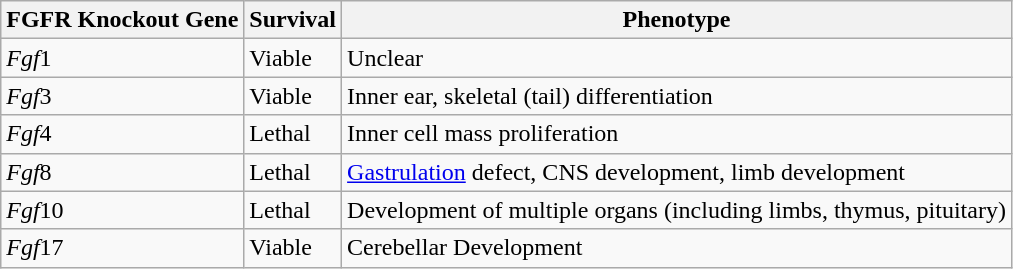<table class="wikitable">
<tr>
<th>FGFR Knockout Gene</th>
<th>Survival</th>
<th>Phenotype</th>
</tr>
<tr>
<td><em>Fgf</em>1</td>
<td>Viable</td>
<td>Unclear</td>
</tr>
<tr>
<td><em>Fgf</em>3</td>
<td>Viable</td>
<td>Inner ear, skeletal (tail) differentiation</td>
</tr>
<tr>
<td><em>Fgf</em>4</td>
<td>Lethal</td>
<td>Inner cell mass proliferation</td>
</tr>
<tr>
<td><em>Fgf</em>8</td>
<td>Lethal</td>
<td><a href='#'>Gastrulation</a> defect, CNS development, limb development</td>
</tr>
<tr>
<td><em>Fgf</em>10</td>
<td>Lethal</td>
<td>Development of multiple organs (including limbs, thymus, pituitary)</td>
</tr>
<tr>
<td><em>Fgf</em>17</td>
<td>Viable</td>
<td>Cerebellar Development</td>
</tr>
</table>
